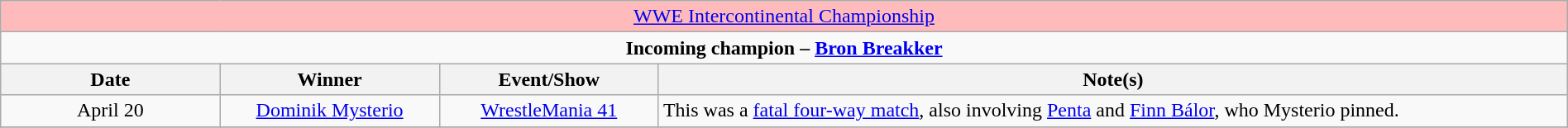<table class="wikitable" style="text-align:center; width:100%;">
<tr style="background:#FBB;">
<td colspan="4" style="text-align: center;"><a href='#'>WWE Intercontinental Championship</a></td>
</tr>
<tr>
<td colspan="4" style="text-align: center;"><strong>Incoming champion – <a href='#'>Bron Breakker</a></strong></td>
</tr>
<tr>
<th width="14%">Date</th>
<th width="14%">Winner</th>
<th width="14%">Event/Show</th>
<th width="58%">Note(s)</th>
</tr>
<tr>
<td>April 20</td>
<td><a href='#'>Dominik Mysterio</a></td>
<td><a href='#'>WrestleMania 41</a><br></td>
<td align="left">This was a <a href='#'>fatal four-way match</a>, also involving <a href='#'>Penta</a> and <a href='#'>Finn Bálor</a>, who Mysterio pinned.</td>
</tr>
<tr>
</tr>
</table>
